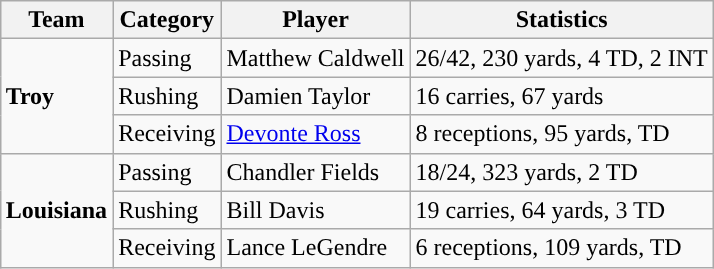<table class="wikitable" style="float: right;">
<tr>
<th>Team</th>
<th>Category</th>
<th>Player</th>
<th>Statistics</th>
</tr>
<tr>
<td rowspan=3><strong>Troy</strong></td>
<td>Passing</td>
<td>Matthew Caldwell</td>
<td>26/42, 230 yards, 4 TD, 2 INT</td>
</tr>
<tr>
<td>Rushing</td>
<td>Damien Taylor</td>
<td>16 carries, 67 yards</td>
</tr>
<tr>
<td>Receiving</td>
<td><a href='#'>Devonte Ross</a></td>
<td>8 receptions, 95 yards, TD</td>
</tr>
<tr>
<td rowspan=3><strong>Louisiana</strong></td>
<td>Passing</td>
<td>Chandler Fields</td>
<td>18/24, 323 yards, 2 TD</td>
</tr>
<tr>
<td>Rushing</td>
<td>Bill Davis</td>
<td>19 carries, 64 yards, 3 TD</td>
</tr>
<tr>
<td>Receiving</td>
<td>Lance LeGendre</td>
<td>6 receptions, 109 yards, TD</td>
</tr>
</table>
